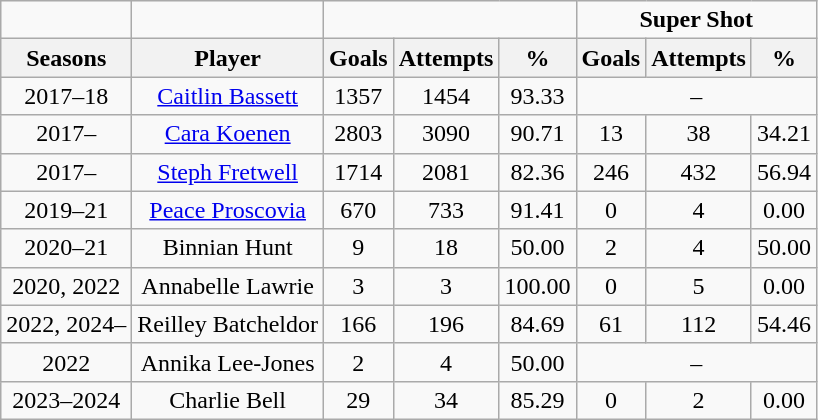<table class="wikitable sortable" style="text-align:center">
<tr>
<td></td>
<td></td>
<td colspan="3"></td>
<td colspan="3"><strong>Super Shot</strong></td>
</tr>
<tr>
<th>Seasons</th>
<th>Player</th>
<th>Goals</th>
<th>Attempts</th>
<th>%</th>
<th>Goals</th>
<th>Attempts</th>
<th>%</th>
</tr>
<tr>
<td>2017–18</td>
<td><a href='#'>Caitlin Bassett</a></td>
<td>1357</td>
<td>1454</td>
<td>93.33</td>
<td colspan="3">–</td>
</tr>
<tr>
<td>2017–</td>
<td><a href='#'>Cara Koenen</a></td>
<td>2803</td>
<td>3090</td>
<td>90.71</td>
<td>13</td>
<td>38</td>
<td>34.21</td>
</tr>
<tr>
<td>2017–</td>
<td><a href='#'>Steph Fretwell</a></td>
<td>1714</td>
<td>2081</td>
<td>82.36</td>
<td>246</td>
<td>432</td>
<td>56.94</td>
</tr>
<tr>
<td>2019–21</td>
<td><a href='#'>Peace Proscovia</a></td>
<td>670</td>
<td>733</td>
<td>91.41</td>
<td>0</td>
<td>4</td>
<td>0.00</td>
</tr>
<tr>
<td>2020–21</td>
<td>Binnian Hunt</td>
<td>9</td>
<td>18</td>
<td>50.00</td>
<td>2</td>
<td>4</td>
<td>50.00</td>
</tr>
<tr>
<td>2020, 2022</td>
<td>Annabelle Lawrie</td>
<td>3</td>
<td>3</td>
<td>100.00</td>
<td>0</td>
<td>5</td>
<td>0.00</td>
</tr>
<tr>
<td>2022, 2024–</td>
<td>Reilley Batcheldor</td>
<td>166</td>
<td>196</td>
<td>84.69</td>
<td>61</td>
<td>112</td>
<td>54.46</td>
</tr>
<tr>
<td>2022</td>
<td>Annika Lee-Jones</td>
<td>2</td>
<td>4</td>
<td>50.00</td>
<td colspan="3">–</td>
</tr>
<tr>
<td>2023–2024</td>
<td>Charlie Bell</td>
<td>29</td>
<td>34</td>
<td>85.29</td>
<td>0</td>
<td>2</td>
<td>0.00</td>
</tr>
</table>
